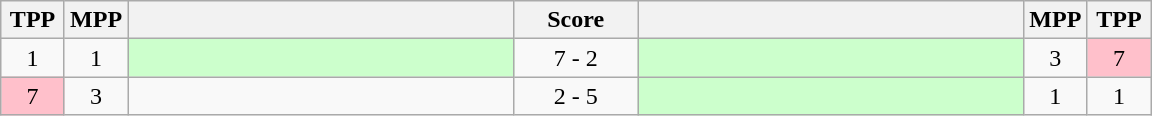<table class="wikitable" style="text-align: center;" |>
<tr>
<th width="35">TPP</th>
<th width="35">MPP</th>
<th width="250"></th>
<th width="75">Score</th>
<th width="250"></th>
<th width="35">MPP</th>
<th width="35">TPP</th>
</tr>
<tr>
<td>1</td>
<td>1</td>
<td style="text-align:left;" bgcolor="ccffcc"><strong></strong></td>
<td>7 - 2</td>
<td style="text-align:left;" bgcolor="ccffcc"></td>
<td>3</td>
<td bgcolor=pink>7</td>
</tr>
<tr>
<td bgcolor=pink>7</td>
<td>3</td>
<td style="text-align:left;"></td>
<td>2 - 5</td>
<td style="text-align:left;" bgcolor="ccffcc"><strong></strong></td>
<td>1</td>
<td>1</td>
</tr>
</table>
